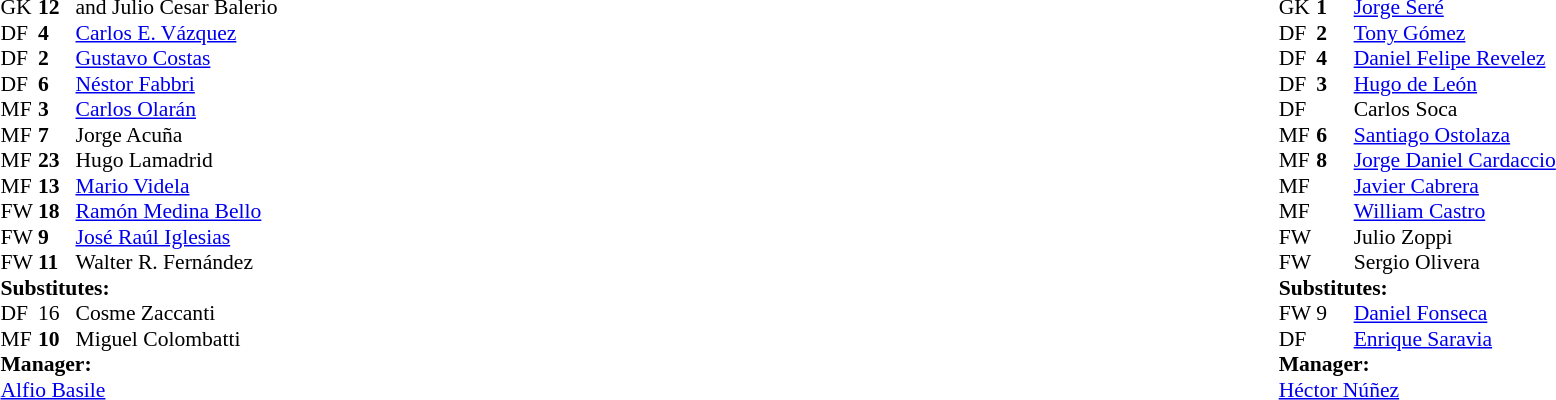<table width="100%">
<tr>
<td valign="top" width="50%"><br><table style="font-size: 90%" cellspacing="0" cellpadding="0">
<tr>
<td colspan="4"></td>
</tr>
<tr>
<th width=25></th>
<th width=25></th>
</tr>
<tr>
<td>GK</td>
<td><strong>12</strong></td>
<td> and  Julio Cesar Balerio</td>
</tr>
<tr>
<td>DF</td>
<td><strong>4</strong></td>
<td> <a href='#'>Carlos E. Vázquez</a></td>
</tr>
<tr>
<td>DF</td>
<td><strong>2</strong></td>
<td> <a href='#'>Gustavo Costas</a></td>
</tr>
<tr>
<td>DF</td>
<td><strong>6</strong></td>
<td> <a href='#'>Néstor Fabbri</a></td>
<td></td>
<td></td>
</tr>
<tr>
<td>MF</td>
<td><strong>3</strong></td>
<td> <a href='#'>Carlos Olarán</a></td>
</tr>
<tr>
<td>MF</td>
<td><strong>7</strong></td>
<td> Jorge Acuña</td>
</tr>
<tr>
<td>MF</td>
<td><strong>23</strong></td>
<td> Hugo Lamadrid</td>
</tr>
<tr>
<td>MF</td>
<td><strong>13</strong></td>
<td> <a href='#'>Mario Videla</a></td>
<td></td>
<td></td>
</tr>
<tr>
<td>FW</td>
<td><strong>18</strong></td>
<td> <a href='#'>Ramón Medina Bello</a></td>
</tr>
<tr>
<td>FW</td>
<td><strong>9</strong></td>
<td> <a href='#'>José Raúl Iglesias</a></td>
</tr>
<tr>
<td>FW</td>
<td><strong>11</strong></td>
<td> Walter R. Fernández</td>
</tr>
<tr>
<td colspan=3><strong>Substitutes:</strong></td>
</tr>
<tr>
<td>DF</td>
<td>16</td>
<td> Cosme Zaccanti</td>
<td></td>
<td></td>
</tr>
<tr>
<td>MF</td>
<td><strong>10</strong></td>
<td> Miguel Colombatti</td>
<td></td>
<td></td>
</tr>
<tr>
<td colspan=3><strong>Manager:</strong></td>
</tr>
<tr>
<td colspan=4> <a href='#'>Alfio Basile</a></td>
</tr>
</table>
</td>
<td><br><table style="font-size: 90%" cellspacing="0" cellpadding="0" align=center>
<tr>
<td colspan="4"></td>
</tr>
<tr>
<th width=25></th>
<th width=25></th>
</tr>
<tr>
<td>GK</td>
<td><strong>1</strong></td>
<td> <a href='#'>Jorge Seré</a></td>
</tr>
<tr>
<td>DF</td>
<td><strong>2</strong></td>
<td> <a href='#'>Tony Gómez</a></td>
</tr>
<tr>
<td>DF</td>
<td><strong>4</strong></td>
<td> <a href='#'>Daniel Felipe Revelez</a></td>
</tr>
<tr>
<td>DF</td>
<td><strong>3</strong></td>
<td> <a href='#'>Hugo de León</a></td>
</tr>
<tr>
<td>DF</td>
<td></td>
<td> Carlos Soca</td>
</tr>
<tr>
<td>MF</td>
<td><strong>6</strong></td>
<td> <a href='#'>Santiago Ostolaza</a></td>
</tr>
<tr>
<td>MF</td>
<td><strong>8</strong></td>
<td> <a href='#'>Jorge Daniel Cardaccio</a></td>
</tr>
<tr>
<td>MF</td>
<td></td>
<td> <a href='#'>Javier Cabrera</a></td>
</tr>
<tr>
<td>MF</td>
<td></td>
<td> <a href='#'>William Castro</a></td>
</tr>
<tr>
<td>FW</td>
<td></td>
<td> Julio Zoppi</td>
<td></td>
<td></td>
</tr>
<tr>
<td>FW</td>
<td></td>
<td> Sergio Olivera</td>
<td></td>
<td></td>
</tr>
<tr>
<td colspan=3><strong>Substitutes:</strong></td>
</tr>
<tr>
<td>FW</td>
<td>9</td>
<td> <a href='#'>Daniel Fonseca</a></td>
<td></td>
<td></td>
</tr>
<tr>
<td>DF</td>
<td></td>
<td> <a href='#'>Enrique Saravia</a></td>
<td></td>
<td></td>
</tr>
<tr>
<td colspan=3><strong>Manager:</strong></td>
</tr>
<tr>
<td colspan=4> <a href='#'>Héctor Núñez</a></td>
</tr>
</table>
</td>
</tr>
</table>
